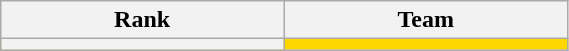<table class="wikitable unsortable" style="text-align:left; width:30%">
<tr>
<th scope="col">Rank</th>
<th scope="col">Team</th>
</tr>
<tr bgcolor="gold">
<th scope="row"></th>
<td></td>
</tr>
</table>
